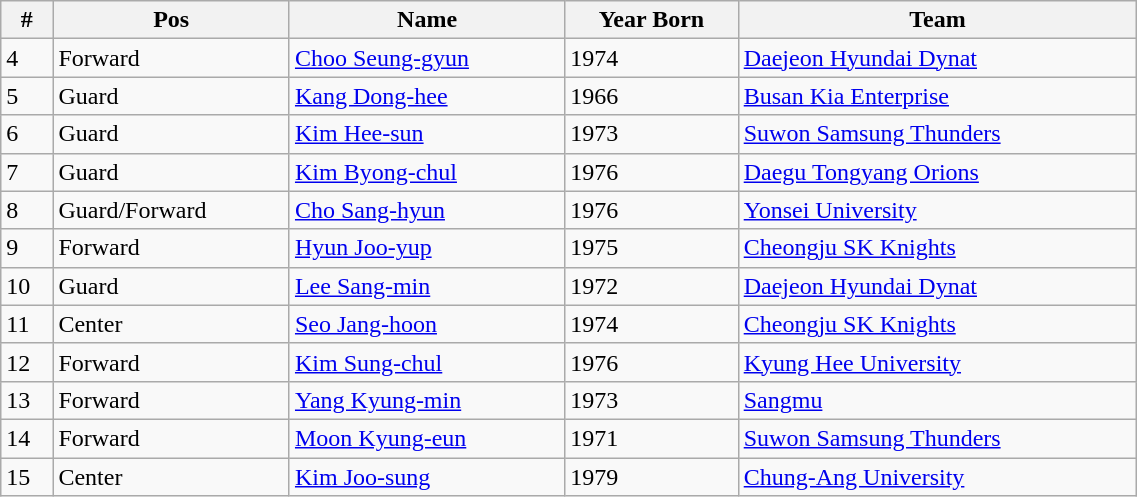<table class="wikitable" width=60%>
<tr>
<th>#</th>
<th>Pos</th>
<th>Name</th>
<th>Year Born</th>
<th>Team</th>
</tr>
<tr>
<td>4</td>
<td>Forward</td>
<td><a href='#'>Choo Seung-gyun</a></td>
<td>1974</td>
<td> <a href='#'>Daejeon Hyundai Dynat</a></td>
</tr>
<tr>
<td>5</td>
<td>Guard</td>
<td><a href='#'>Kang Dong-hee</a></td>
<td>1966</td>
<td> <a href='#'>Busan Kia Enterprise</a></td>
</tr>
<tr>
<td>6</td>
<td>Guard</td>
<td><a href='#'>Kim Hee-sun</a></td>
<td>1973</td>
<td> <a href='#'>Suwon Samsung Thunders</a></td>
</tr>
<tr>
<td>7</td>
<td>Guard</td>
<td><a href='#'>Kim Byong-chul</a></td>
<td>1976</td>
<td> <a href='#'>Daegu Tongyang Orions</a></td>
</tr>
<tr>
<td>8</td>
<td>Guard/Forward</td>
<td><a href='#'>Cho Sang-hyun</a></td>
<td>1976</td>
<td> <a href='#'>Yonsei University</a></td>
</tr>
<tr>
<td>9</td>
<td>Forward</td>
<td><a href='#'>Hyun Joo-yup</a></td>
<td>1975</td>
<td> <a href='#'>Cheongju SK Knights</a></td>
</tr>
<tr>
<td>10</td>
<td>Guard</td>
<td><a href='#'>Lee Sang-min</a></td>
<td>1972</td>
<td> <a href='#'>Daejeon Hyundai Dynat</a></td>
</tr>
<tr>
<td>11</td>
<td>Center</td>
<td><a href='#'>Seo Jang-hoon</a></td>
<td>1974</td>
<td> <a href='#'>Cheongju SK Knights</a></td>
</tr>
<tr>
<td>12</td>
<td>Forward</td>
<td><a href='#'>Kim Sung-chul</a></td>
<td>1976</td>
<td> <a href='#'>Kyung Hee University</a></td>
</tr>
<tr>
<td>13</td>
<td>Forward</td>
<td><a href='#'>Yang Kyung-min</a></td>
<td>1973</td>
<td> <a href='#'>Sangmu</a></td>
</tr>
<tr>
<td>14</td>
<td>Forward</td>
<td><a href='#'>Moon Kyung-eun</a></td>
<td>1971</td>
<td> <a href='#'>Suwon Samsung Thunders</a></td>
</tr>
<tr>
<td>15</td>
<td>Center</td>
<td><a href='#'>Kim Joo-sung</a></td>
<td>1979</td>
<td> <a href='#'>Chung-Ang University</a></td>
</tr>
</table>
